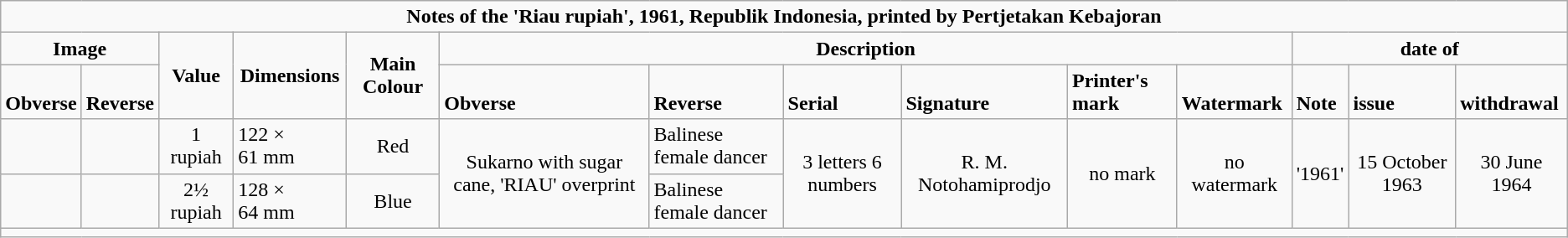<table class="wikitable" >
<tr style="text-align:center; font-weight:bold; vertical-align:bottom;">
<td colspan="14">Notes of the 'Riau rupiah', 1961, Republik Indonesia, printed by Pertjetakan Kebajoran</td>
</tr>
<tr style="text-align:center; font-weight:bold;">
<td colspan="2"  style="vertical-align:bottom;">Image</td>
<td rowspan="2">Value</td>
<td rowspan="2">Dimensions</td>
<td rowspan="2">Main Colour</td>
<td colspan="6"  style="vertical-align:bottom;">Description</td>
<td colspan="4"  style="vertical-align:bottom;">date of</td>
</tr>
<tr style="vertical-align:bottom; font-weight:bold;">
<td>Obverse</td>
<td>Reverse</td>
<td>Obverse</td>
<td>Reverse</td>
<td>Serial</td>
<td>Signature</td>
<td>Printer's mark</td>
<td>Watermark</td>
<td>Note</td>
<td>issue</td>
<td>withdrawal</td>
</tr>
<tr>
<td style="font-weight:bold; vertical-align:bottom;"></td>
<td style="font-weight:bold; vertical-align:bottom;"></td>
<td style="text-align:center;">1 rupiah</td>
<td>122  × 61 mm</td>
<td style="text-align:center;">Red</td>
<td rowspan="2" style="text-align:center;">Sukarno with sugar cane, 'RIAU' overprint</td>
<td>Balinese female dancer</td>
<td rowspan="2" style="text-align:center;">3 letters 6 numbers</td>
<td rowspan="2" style="text-align:center;">R. M. Notohamiprodjo</td>
<td rowspan="2" style="text-align:center;">no mark</td>
<td rowspan="2" style="text-align:center;">no watermark</td>
<td rowspan="2" style="text-align:center;">'1961'</td>
<td rowspan="2" style="text-align:center;">15 October 1963</td>
<td rowspan="2" style="text-align:center;">30 June 1964</td>
</tr>
<tr>
<td style="font-weight:bold; vertical-align:bottom;"></td>
<td style="font-weight:bold; vertical-align:bottom;"></td>
<td style="text-align:center;">2½ rupiah</td>
<td>128 × 64 mm</td>
<td style="text-align:center;">Blue</td>
<td>Balinese female dancer</td>
</tr>
<tr>
<td colspan="14"  style="text-align:center; vertical-align:bottom;"></td>
</tr>
</table>
